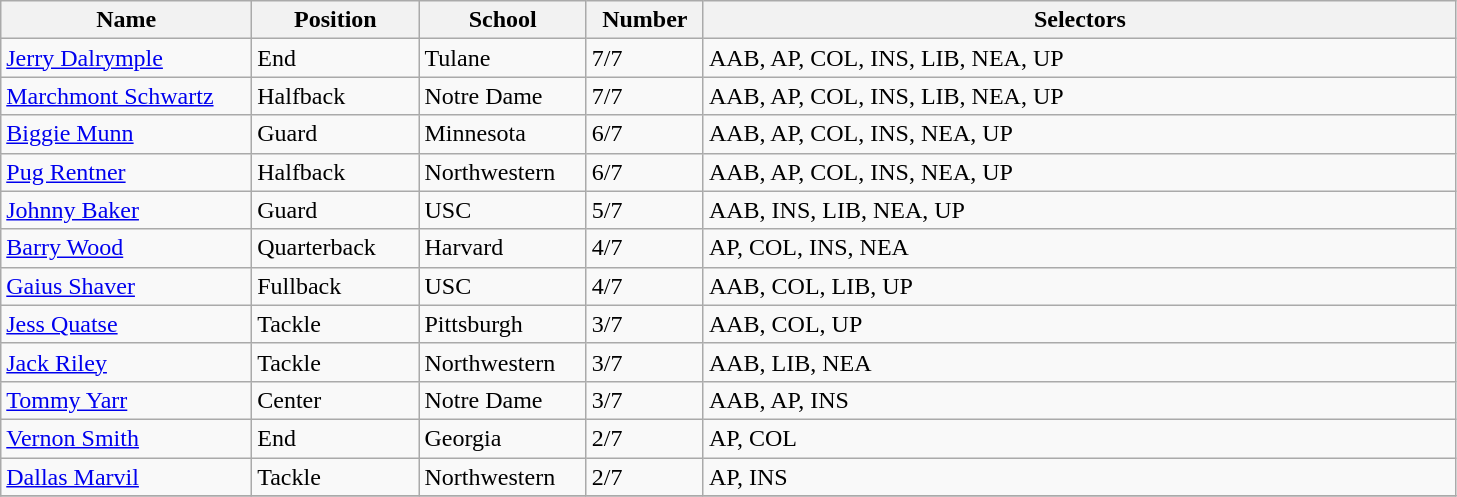<table class="wikitable sortable">
<tr>
<th bgcolor="#DDDDFF" width="15%">Name</th>
<th bgcolor="#DDDDFF" width="10%">Position</th>
<th bgcolor="#DDDDFF" width="10%">School</th>
<th bgcolor="#DDDDFF" width="7%">Number</th>
<th bgcolor="#DDDDFF" width="45%">Selectors</th>
</tr>
<tr align="left">
<td><a href='#'>Jerry Dalrymple</a></td>
<td>End</td>
<td>Tulane</td>
<td>7/7</td>
<td>AAB, AP, COL, INS, LIB, NEA, UP</td>
</tr>
<tr align="left">
<td><a href='#'>Marchmont Schwartz</a></td>
<td>Halfback</td>
<td>Notre Dame</td>
<td>7/7</td>
<td>AAB, AP, COL, INS, LIB, NEA, UP</td>
</tr>
<tr align="left">
<td><a href='#'>Biggie Munn</a></td>
<td>Guard</td>
<td>Minnesota</td>
<td>6/7</td>
<td>AAB, AP, COL, INS, NEA, UP</td>
</tr>
<tr align="left">
<td><a href='#'>Pug Rentner</a></td>
<td>Halfback</td>
<td>Northwestern</td>
<td>6/7</td>
<td>AAB, AP, COL, INS, NEA, UP</td>
</tr>
<tr align="left">
<td><a href='#'>Johnny Baker</a></td>
<td>Guard</td>
<td>USC</td>
<td>5/7</td>
<td>AAB, INS, LIB, NEA, UP</td>
</tr>
<tr align="left">
<td><a href='#'>Barry Wood</a></td>
<td>Quarterback</td>
<td>Harvard</td>
<td>4/7</td>
<td>AP, COL, INS, NEA</td>
</tr>
<tr align="left">
<td><a href='#'>Gaius Shaver</a></td>
<td>Fullback</td>
<td>USC</td>
<td>4/7</td>
<td>AAB, COL, LIB, UP</td>
</tr>
<tr align="left">
<td><a href='#'>Jess Quatse</a></td>
<td>Tackle</td>
<td>Pittsburgh</td>
<td>3/7</td>
<td>AAB, COL, UP</td>
</tr>
<tr align="left">
<td><a href='#'>Jack Riley</a></td>
<td>Tackle</td>
<td>Northwestern</td>
<td>3/7</td>
<td>AAB, LIB, NEA</td>
</tr>
<tr align="left">
<td><a href='#'>Tommy Yarr</a></td>
<td>Center</td>
<td>Notre Dame</td>
<td>3/7</td>
<td>AAB, AP, INS</td>
</tr>
<tr align="left">
<td><a href='#'>Vernon Smith</a></td>
<td>End</td>
<td>Georgia</td>
<td>2/7</td>
<td>AP, COL</td>
</tr>
<tr align="left">
<td><a href='#'>Dallas Marvil</a></td>
<td>Tackle</td>
<td>Northwestern</td>
<td>2/7</td>
<td>AP, INS</td>
</tr>
<tr align="left">
</tr>
</table>
